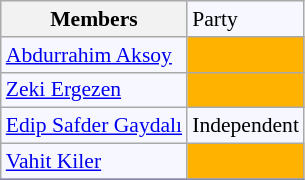<table class=wikitable style="border:1px solid #8888aa; background-color:#f7f8ff; padding:0px; font-size:90%;">
<tr>
<th>Members</th>
<td>Party</td>
</tr>
<tr>
<td><a href='#'>Abdurrahim Aksoy</a></td>
<td style="background: #ffb300"></td>
</tr>
<tr>
<td><a href='#'>Zeki Ergezen</a></td>
<td style="background: #ffb300"></td>
</tr>
<tr>
<td><a href='#'>Edip Safder Gaydalı</a></td>
<td>Independent</td>
</tr>
<tr>
<td><a href='#'>Vahit Kiler</a></td>
<td style="background: #ffb300"></td>
</tr>
<tr>
</tr>
</table>
